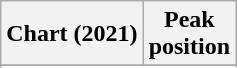<table class="wikitable sortable plainrowheaders" style="text-align:center">
<tr>
<th scope="col">Chart (2021)</th>
<th scope="col">Peak<br>position</th>
</tr>
<tr>
</tr>
<tr>
</tr>
</table>
